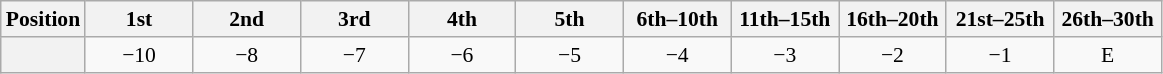<table class="wikitable" style="font-size:90%;text-align:center">
<tr>
<th style="text-align:left">Position</th>
<th style="width:65px;">1st</th>
<th style="width:65px;">2nd</th>
<th style="width:65px;">3rd</th>
<th style="width:65px;">4th</th>
<th style="width:65px;">5th</th>
<th style="width:65px;">6th–10th</th>
<th style="width:65px;">11th–15th</th>
<th style="width:65px;">16th–20th</th>
<th style="width:65px;">21st–25th</th>
<th style="width:65px;">26th–30th</th>
</tr>
<tr>
<th style="text-align:left"></th>
<td>−10</td>
<td>−8</td>
<td>−7</td>
<td>−6</td>
<td>−5</td>
<td>−4</td>
<td>−3</td>
<td>−2</td>
<td>−1</td>
<td>E</td>
</tr>
</table>
